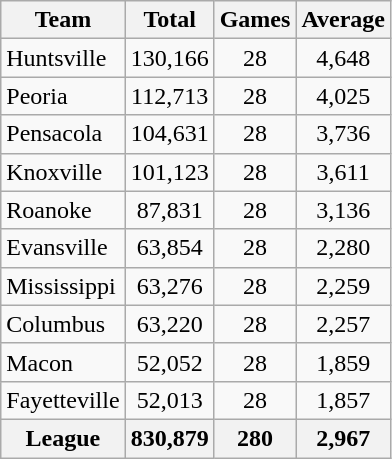<table class="wikitable">
<tr>
<th>Team</th>
<th>Total</th>
<th>Games</th>
<th>Average</th>
</tr>
<tr align=center>
<td align=left>Huntsville</td>
<td>130,166</td>
<td>28</td>
<td>4,648</td>
</tr>
<tr align=center>
<td align=left>Peoria</td>
<td>112,713</td>
<td>28</td>
<td>4,025</td>
</tr>
<tr align=center>
<td align=left>Pensacola</td>
<td>104,631</td>
<td>28</td>
<td>3,736</td>
</tr>
<tr align=center>
<td align=left>Knoxville</td>
<td>101,123</td>
<td>28</td>
<td>3,611</td>
</tr>
<tr align=center>
<td align=left>Roanoke</td>
<td>87,831</td>
<td>28</td>
<td>3,136</td>
</tr>
<tr align=center>
<td align=left>Evansville</td>
<td>63,854</td>
<td>28</td>
<td>2,280</td>
</tr>
<tr align=center>
<td align=left>Mississippi</td>
<td>63,276</td>
<td>28</td>
<td>2,259</td>
</tr>
<tr align=center>
<td align=left>Columbus</td>
<td>63,220</td>
<td>28</td>
<td>2,257</td>
</tr>
<tr align=center>
<td align=left>Macon</td>
<td>52,052</td>
<td>28</td>
<td>1,859</td>
</tr>
<tr align=center>
<td align=left>Fayetteville</td>
<td>52,013</td>
<td>28</td>
<td>1,857</td>
</tr>
<tr align=center>
<th align=left><strong>League</strong></th>
<th><strong>830,879</strong></th>
<th><strong>280</strong></th>
<th><strong>2,967</strong></th>
</tr>
</table>
